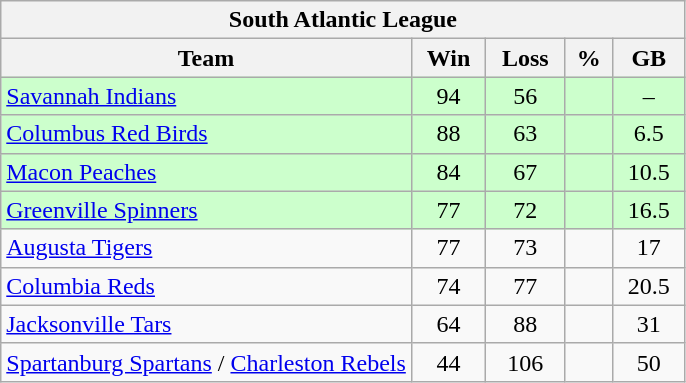<table class="wikitable">
<tr>
<th colspan="5">South Atlantic League</th>
</tr>
<tr>
<th width="60%">Team</th>
<th>Win</th>
<th>Loss</th>
<th>%</th>
<th>GB</th>
</tr>
<tr align=center bgcolor=ccffcc>
<td align=left><a href='#'>Savannah Indians</a></td>
<td>94</td>
<td>56</td>
<td></td>
<td>–</td>
</tr>
<tr align=center bgcolor=ccffcc>
<td align=left><a href='#'>Columbus Red Birds</a></td>
<td>88</td>
<td>63</td>
<td></td>
<td>6.5</td>
</tr>
<tr align=center bgcolor=ccffcc>
<td align=left><a href='#'>Macon Peaches</a></td>
<td>84</td>
<td>67</td>
<td></td>
<td>10.5</td>
</tr>
<tr align=center bgcolor=ccffcc>
<td align=left><a href='#'>Greenville Spinners</a></td>
<td>77</td>
<td>72</td>
<td></td>
<td>16.5</td>
</tr>
<tr align=center>
<td align=left><a href='#'>Augusta Tigers</a></td>
<td>77</td>
<td>73</td>
<td></td>
<td>17</td>
</tr>
<tr align=center>
<td align=left><a href='#'>Columbia Reds</a></td>
<td>74</td>
<td>77</td>
<td></td>
<td>20.5</td>
</tr>
<tr align=center>
<td align=left><a href='#'>Jacksonville Tars</a></td>
<td>64</td>
<td>88</td>
<td></td>
<td>31</td>
</tr>
<tr align=center>
<td align=left><a href='#'>Spartanburg Spartans</a> / <a href='#'>Charleston Rebels</a></td>
<td>44</td>
<td>106</td>
<td></td>
<td>50</td>
</tr>
</table>
